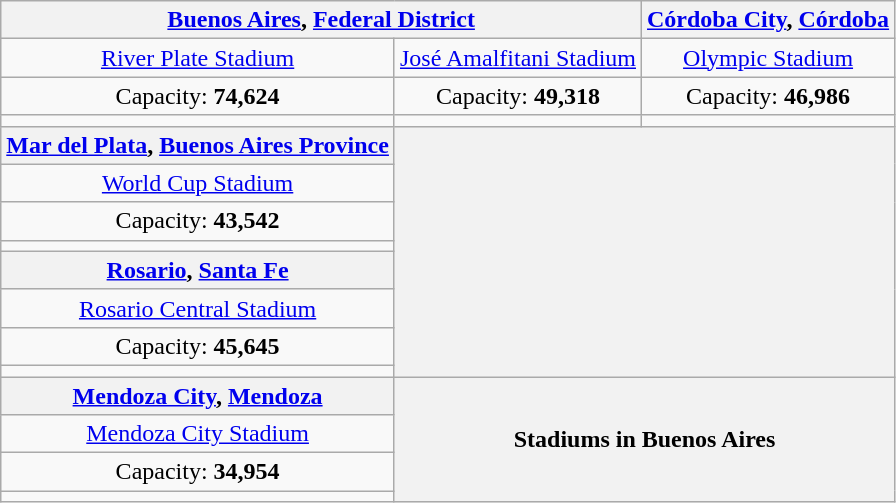<table class="wikitable" style="text-align:center">
<tr>
<th colspan=2><a href='#'>Buenos Aires</a>, <a href='#'>Federal District</a></th>
<th><a href='#'>Córdoba City</a>, <a href='#'>Córdoba</a></th>
</tr>
<tr>
<td><a href='#'>River Plate Stadium</a></td>
<td><a href='#'>José Amalfitani Stadium</a></td>
<td><a href='#'>Olympic Stadium</a></td>
</tr>
<tr>
<td>Capacity: <strong>74,624</strong></td>
<td>Capacity: <strong>49,318</strong></td>
<td>Capacity: <strong>46,986</strong></td>
</tr>
<tr>
<td></td>
<td></td>
<td></td>
</tr>
<tr>
<th><a href='#'>Mar del Plata</a>, <a href='#'>Buenos Aires Province</a></th>
<th rowspan="8", colspan="2"></th>
</tr>
<tr>
<td><a href='#'>World Cup Stadium</a></td>
</tr>
<tr>
<td>Capacity: <strong>43,542</strong></td>
</tr>
<tr>
<td></td>
</tr>
<tr>
<th><a href='#'>Rosario</a>, <a href='#'>Santa Fe</a></th>
</tr>
<tr>
<td><a href='#'>Rosario Central Stadium</a></td>
</tr>
<tr>
<td>Capacity: <strong>45,645</strong></td>
</tr>
<tr>
<td></td>
</tr>
<tr>
<th><a href='#'>Mendoza City</a>, <a href='#'>Mendoza</a></th>
<th rowspan="4", colspan="2">Stadiums in Buenos Aires</th>
</tr>
<tr>
<td><a href='#'>Mendoza City Stadium</a></td>
</tr>
<tr>
<td>Capacity: <strong>34,954</strong></td>
</tr>
<tr>
<td></td>
</tr>
</table>
